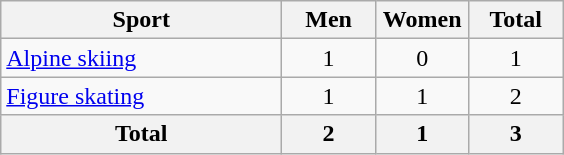<table class="wikitable sortable" style="text-align:center">
<tr>
<th width=180>Sport</th>
<th width=55>Men</th>
<th width=55>Women</th>
<th width=55>Total</th>
</tr>
<tr>
<td align=left><a href='#'>Alpine skiing</a></td>
<td>1</td>
<td>0</td>
<td>1</td>
</tr>
<tr>
<td align=left><a href='#'>Figure skating</a></td>
<td>1</td>
<td>1</td>
<td>2</td>
</tr>
<tr>
<th>Total</th>
<th>2</th>
<th>1</th>
<th>3</th>
</tr>
</table>
